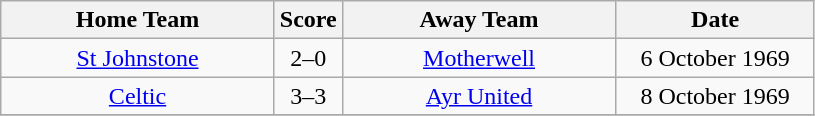<table class="wikitable" style="text-align:center;">
<tr>
<th width=175>Home Team</th>
<th width=20>Score</th>
<th width=175>Away Team</th>
<th width= 125>Date</th>
</tr>
<tr>
<td><a href='#'>St Johnstone</a></td>
<td>2–0</td>
<td><a href='#'>Motherwell</a></td>
<td>6 October 1969</td>
</tr>
<tr>
<td><a href='#'>Celtic</a></td>
<td>3–3</td>
<td><a href='#'>Ayr United</a></td>
<td>8 October 1969</td>
</tr>
<tr>
</tr>
</table>
